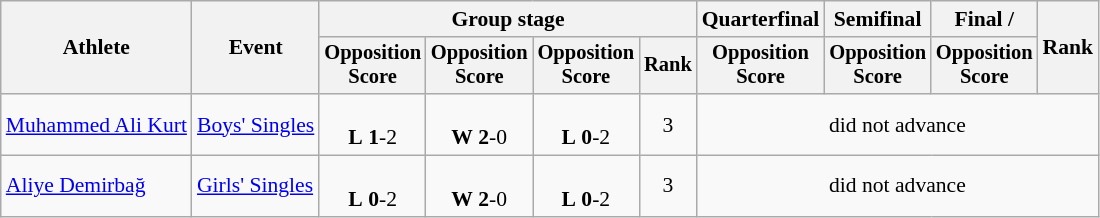<table class="wikitable" style="font-size:90%">
<tr>
<th rowspan=2>Athlete</th>
<th rowspan=2>Event</th>
<th colspan=4>Group stage</th>
<th>Quarterfinal</th>
<th>Semifinal</th>
<th>Final / </th>
<th rowspan=2>Rank</th>
</tr>
<tr style="font-size:95%">
<th>Opposition<br>Score</th>
<th>Opposition<br>Score</th>
<th>Opposition<br>Score</th>
<th>Rank</th>
<th>Opposition<br>Score</th>
<th>Opposition<br>Score</th>
<th>Opposition<br>Score</th>
</tr>
<tr align=center>
<td align=left><a href='#'>Muhammed Ali Kurt</a></td>
<td align=left><a href='#'>Boys' Singles</a></td>
<td> <br> <strong>L</strong> <strong>1</strong>-2</td>
<td> <br> <strong>W</strong> <strong>2</strong>-0</td>
<td> <br> <strong>L</strong> <strong>0</strong>-2</td>
<td>3</td>
<td colspan=4>did not advance</td>
</tr>
<tr align=center>
<td align=left><a href='#'>Aliye Demirbağ</a></td>
<td align=left><a href='#'>Girls' Singles</a></td>
<td> <br> <strong>L</strong> <strong>0</strong>-2</td>
<td> <br> <strong>W</strong> <strong>2</strong>-0</td>
<td> <br> <strong>L</strong> <strong>0</strong>-2</td>
<td>3</td>
<td colspan=4>did not advance</td>
</tr>
</table>
